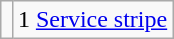<table class="wikitable" style="margin:1em auto; text-align:center;">
<tr>
<td></td>
<td>1 <a href='#'>Service stripe</a></td>
</tr>
</table>
